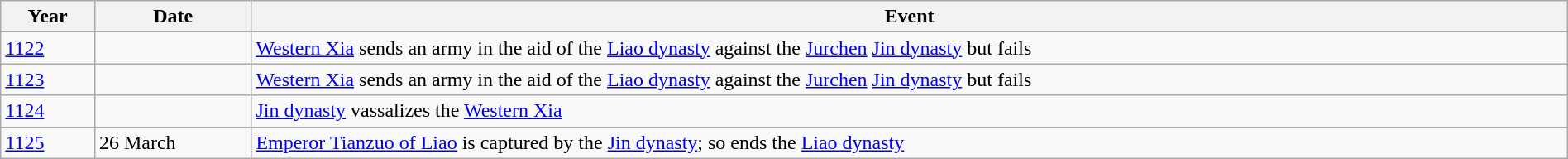<table class="wikitable" width="100%">
<tr>
<th style="width:6%">Year</th>
<th style="width:10%">Date</th>
<th>Event</th>
</tr>
<tr>
<td><a href='#'>1122</a></td>
<td></td>
<td><a href='#'>Western Xia</a> sends an army in the aid of the <a href='#'>Liao dynasty</a> against the <a href='#'>Jurchen</a> <a href='#'>Jin dynasty</a> but fails</td>
</tr>
<tr>
<td><a href='#'>1123</a></td>
<td></td>
<td><a href='#'>Western Xia</a> sends an army in the aid of the <a href='#'>Liao dynasty</a> against the <a href='#'>Jurchen</a> <a href='#'>Jin dynasty</a> but fails</td>
</tr>
<tr>
<td><a href='#'>1124</a></td>
<td></td>
<td><a href='#'>Jin dynasty</a> vassalizes the <a href='#'>Western Xia</a></td>
</tr>
<tr>
<td><a href='#'>1125</a></td>
<td>26 March</td>
<td><a href='#'>Emperor Tianzuo of Liao</a> is captured by the <a href='#'>Jin dynasty</a>; so ends the <a href='#'>Liao dynasty</a></td>
</tr>
</table>
